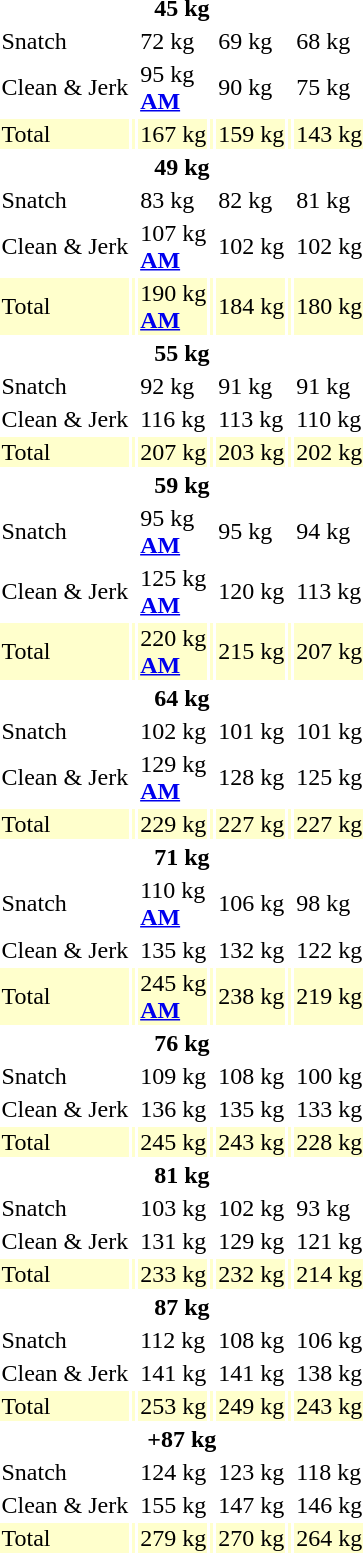<table>
<tr>
<th colspan=7>45 kg</th>
</tr>
<tr>
<td>Snatch</td>
<td></td>
<td>72 kg</td>
<td></td>
<td>69 kg</td>
<td></td>
<td>68 kg</td>
</tr>
<tr>
<td>Clean & Jerk</td>
<td></td>
<td>95 kg<br><strong><a href='#'>AM</a></strong></td>
<td></td>
<td>90 kg</td>
<td></td>
<td>75 kg</td>
</tr>
<tr bgcolor=ffffcc>
<td>Total</td>
<td></td>
<td>167 kg</td>
<td></td>
<td>159 kg</td>
<td></td>
<td>143 kg</td>
</tr>
<tr>
<th colspan=7>49 kg</th>
</tr>
<tr>
<td>Snatch</td>
<td></td>
<td>83 kg</td>
<td></td>
<td>82 kg</td>
<td></td>
<td>81 kg</td>
</tr>
<tr>
<td>Clean & Jerk</td>
<td></td>
<td>107 kg<br><strong><a href='#'>AM</a></strong></td>
<td></td>
<td>102 kg</td>
<td></td>
<td>102 kg</td>
</tr>
<tr bgcolor=ffffcc>
<td>Total</td>
<td></td>
<td>190 kg<br><strong><a href='#'>AM</a></strong></td>
<td></td>
<td>184 kg</td>
<td></td>
<td>180 kg</td>
</tr>
<tr>
<th colspan=7>55 kg</th>
</tr>
<tr>
<td>Snatch</td>
<td></td>
<td>92 kg</td>
<td></td>
<td>91 kg</td>
<td></td>
<td>91 kg</td>
</tr>
<tr>
<td>Clean & Jerk</td>
<td></td>
<td>116 kg</td>
<td></td>
<td>113 kg</td>
<td></td>
<td>110 kg</td>
</tr>
<tr bgcolor=ffffcc>
<td>Total</td>
<td></td>
<td>207 kg</td>
<td></td>
<td>203 kg</td>
<td></td>
<td>202 kg</td>
</tr>
<tr>
<th colspan=7>59 kg</th>
</tr>
<tr>
<td>Snatch</td>
<td></td>
<td>95 kg<br><strong><a href='#'>AM</a></strong></td>
<td></td>
<td>95 kg</td>
<td></td>
<td>94 kg</td>
</tr>
<tr>
<td>Clean & Jerk</td>
<td></td>
<td>125 kg<br><strong><a href='#'>AM</a></strong></td>
<td></td>
<td>120 kg</td>
<td></td>
<td>113 kg</td>
</tr>
<tr bgcolor=ffffcc>
<td>Total</td>
<td></td>
<td>220 kg<br><strong><a href='#'>AM</a></strong></td>
<td></td>
<td>215 kg</td>
<td></td>
<td>207 kg</td>
</tr>
<tr>
<th colspan=7>64 kg</th>
</tr>
<tr>
<td>Snatch</td>
<td></td>
<td>102 kg</td>
<td></td>
<td>101 kg</td>
<td></td>
<td>101 kg</td>
</tr>
<tr>
<td>Clean & Jerk</td>
<td></td>
<td>129 kg<br><strong><a href='#'>AM</a></strong></td>
<td></td>
<td>128 kg</td>
<td></td>
<td>125 kg</td>
</tr>
<tr bgcolor=ffffcc>
<td>Total</td>
<td></td>
<td>229 kg</td>
<td></td>
<td>227 kg</td>
<td></td>
<td>227 kg</td>
</tr>
<tr>
<th colspan=7>71 kg</th>
</tr>
<tr>
<td>Snatch</td>
<td></td>
<td>110 kg<br><strong><a href='#'>AM</a></strong></td>
<td></td>
<td>106 kg</td>
<td></td>
<td>98 kg</td>
</tr>
<tr>
<td>Clean & Jerk</td>
<td></td>
<td>135 kg</td>
<td></td>
<td>132 kg</td>
<td></td>
<td>122 kg</td>
</tr>
<tr bgcolor=ffffcc>
<td>Total</td>
<td></td>
<td>245 kg<br><strong><a href='#'>AM</a></strong></td>
<td></td>
<td>238 kg</td>
<td></td>
<td>219 kg</td>
</tr>
<tr>
<th colspan=7>76 kg</th>
</tr>
<tr>
<td>Snatch</td>
<td></td>
<td>109 kg</td>
<td></td>
<td>108 kg</td>
<td></td>
<td>100 kg</td>
</tr>
<tr>
<td>Clean & Jerk</td>
<td></td>
<td>136 kg</td>
<td></td>
<td>135 kg</td>
<td></td>
<td>133 kg</td>
</tr>
<tr bgcolor=ffffcc>
<td>Total</td>
<td></td>
<td>245 kg</td>
<td></td>
<td>243 kg</td>
<td></td>
<td>228 kg</td>
</tr>
<tr>
<th colspan=7>81 kg</th>
</tr>
<tr>
<td>Snatch</td>
<td></td>
<td>103 kg</td>
<td></td>
<td>102 kg</td>
<td></td>
<td>93 kg</td>
</tr>
<tr>
<td>Clean & Jerk</td>
<td></td>
<td>131 kg</td>
<td></td>
<td>129 kg</td>
<td></td>
<td>121 kg</td>
</tr>
<tr bgcolor=ffffcc>
<td>Total</td>
<td></td>
<td>233 kg</td>
<td></td>
<td>232 kg</td>
<td></td>
<td>214 kg</td>
</tr>
<tr>
<th colspan=7>87 kg</th>
</tr>
<tr>
<td>Snatch</td>
<td></td>
<td>112 kg</td>
<td></td>
<td>108 kg</td>
<td></td>
<td>106 kg</td>
</tr>
<tr>
<td>Clean & Jerk</td>
<td></td>
<td>141 kg</td>
<td></td>
<td>141 kg</td>
<td></td>
<td>138 kg</td>
</tr>
<tr bgcolor=ffffcc>
<td>Total</td>
<td></td>
<td>253 kg</td>
<td></td>
<td>249 kg</td>
<td></td>
<td>243 kg</td>
</tr>
<tr>
<th colspan=7>+87 kg</th>
</tr>
<tr>
<td>Snatch</td>
<td></td>
<td>124 kg</td>
<td></td>
<td>123 kg</td>
<td></td>
<td>118 kg</td>
</tr>
<tr>
<td>Clean & Jerk</td>
<td></td>
<td>155 kg</td>
<td></td>
<td>147 kg</td>
<td></td>
<td>146 kg</td>
</tr>
<tr bgcolor=ffffcc>
<td>Total</td>
<td></td>
<td>279 kg</td>
<td></td>
<td>270 kg</td>
<td></td>
<td>264 kg</td>
</tr>
</table>
